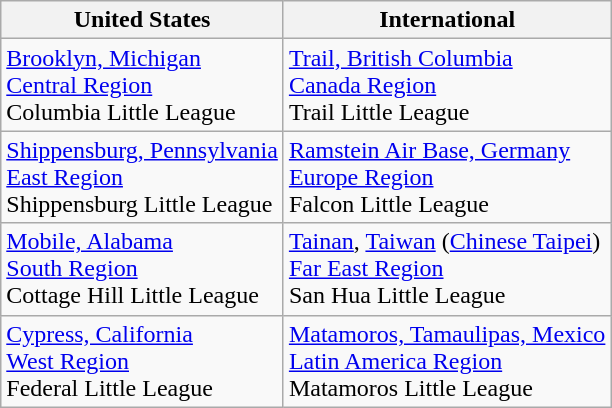<table class="wikitable">
<tr>
<th>United States</th>
<th>International</th>
</tr>
<tr>
<td> <a href='#'>Brooklyn, Michigan</a><br><a href='#'>Central Region</a><br>Columbia Little League</td>
<td> <a href='#'>Trail, British Columbia</a><br> <a href='#'>Canada Region</a><br>Trail Little League</td>
</tr>
<tr>
<td> <a href='#'>Shippensburg, Pennsylvania</a><br><a href='#'>East Region</a><br>Shippensburg Little League</td>
<td> <a href='#'>Ramstein Air Base, Germany</a><br><a href='#'>Europe Region</a><br>Falcon Little League</td>
</tr>
<tr>
<td> <a href='#'>Mobile, Alabama</a><br><a href='#'>South Region</a><br>Cottage Hill Little League</td>
<td> <a href='#'>Tainan</a>, <a href='#'>Taiwan</a> (<a href='#'>Chinese Taipei</a>)<br><a href='#'>Far East Region</a><br>San Hua Little League</td>
</tr>
<tr>
<td> <a href='#'>Cypress, California</a><br><a href='#'>West Region</a><br>Federal Little League</td>
<td> <a href='#'>Matamoros, Tamaulipas, Mexico</a><br><a href='#'>Latin America Region</a><br>Matamoros Little League</td>
</tr>
</table>
